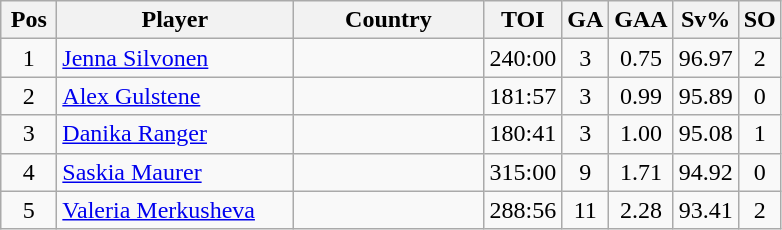<table class="wikitable sortable" style="text-align: center;">
<tr>
<th width=30>Pos</th>
<th width=150>Player</th>
<th width=120>Country</th>
<th width=20>TOI</th>
<th width=20>GA</th>
<th width=20>GAA</th>
<th width=20>Sv%</th>
<th width=20>SO</th>
</tr>
<tr>
<td>1</td>
<td align=left><a href='#'>Jenna Silvonen</a></td>
<td align=left></td>
<td>240:00</td>
<td>3</td>
<td>0.75</td>
<td>96.97</td>
<td>2</td>
</tr>
<tr>
<td>2</td>
<td align=left><a href='#'>Alex Gulstene</a></td>
<td align=left></td>
<td>181:57</td>
<td>3</td>
<td>0.99</td>
<td>95.89</td>
<td>0</td>
</tr>
<tr>
<td>3</td>
<td align=left><a href='#'>Danika Ranger</a></td>
<td align=left></td>
<td>180:41</td>
<td>3</td>
<td>1.00</td>
<td>95.08</td>
<td>1</td>
</tr>
<tr>
<td>4</td>
<td align=left><a href='#'>Saskia Maurer</a></td>
<td align=left></td>
<td>315:00</td>
<td>9</td>
<td>1.71</td>
<td>94.92</td>
<td>0</td>
</tr>
<tr>
<td>5</td>
<td align=left><a href='#'>Valeria Merkusheva</a></td>
<td align=left></td>
<td>288:56</td>
<td>11</td>
<td>2.28</td>
<td>93.41</td>
<td>2</td>
</tr>
</table>
